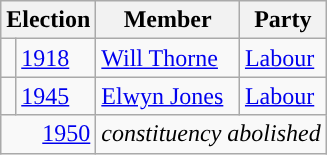<table class="wikitable">
<tr>
<th colspan="2">Election</th>
<th>Member</th>
<th>Party</th>
</tr>
<tr>
<td style="color:inherit;background-color: "></td>
<td><a href='#'>1918</a></td>
<td><a href='#'>Will Thorne</a></td>
<td><a href='#'>Labour</a></td>
</tr>
<tr>
<td style="color:inherit;background-color: "></td>
<td><a href='#'>1945</a></td>
<td><a href='#'>Elwyn Jones</a></td>
<td><a href='#'>Labour</a></td>
</tr>
<tr>
<td colspan="2" align="right"><a href='#'>1950</a></td>
<td colspan="2"><em>constituency abolished</em></td>
</tr>
</table>
